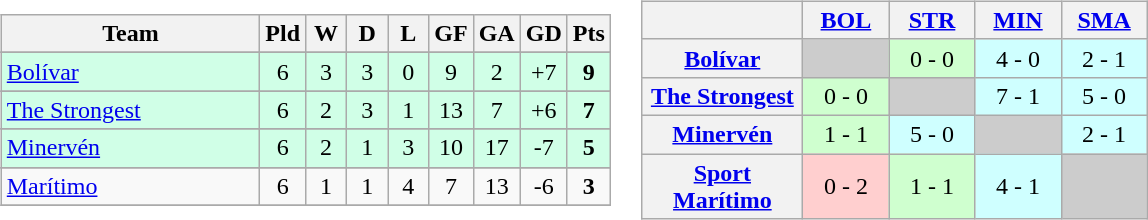<table>
<tr>
<td><br><table class="wikitable" style="text-align: center;">
<tr>
<th width="165">Team</th>
<th width="20">Pld</th>
<th width="20">W</th>
<th width="20">D</th>
<th width="20">L</th>
<th width="20">GF</th>
<th width="20">GA</th>
<th width="20">GD</th>
<th width="20">Pts</th>
</tr>
<tr>
</tr>
<tr align=center bgcolor=#D0FFE7>
<td align=left> <a href='#'>Bolívar</a></td>
<td>6</td>
<td>3</td>
<td>3</td>
<td>0</td>
<td>9</td>
<td>2</td>
<td>+7</td>
<td><strong>9</strong></td>
</tr>
<tr>
</tr>
<tr align=center bgcolor=#D0FFE7>
<td align=left> <a href='#'>The Strongest</a></td>
<td>6</td>
<td>2</td>
<td>3</td>
<td>1</td>
<td>13</td>
<td>7</td>
<td>+6</td>
<td><strong>7</strong></td>
</tr>
<tr>
</tr>
<tr align=center bgcolor=#D0FFE7>
<td align=left> <a href='#'>Minervén</a></td>
<td>6</td>
<td>2</td>
<td>1</td>
<td>3</td>
<td>10</td>
<td>17</td>
<td>-7</td>
<td><strong>5</strong></td>
</tr>
<tr>
</tr>
<tr align=center>
<td align=left> <a href='#'>Marítimo</a></td>
<td>6</td>
<td>1</td>
<td>1</td>
<td>4</td>
<td>7</td>
<td>13</td>
<td>-6</td>
<td><strong>3</strong></td>
</tr>
<tr>
</tr>
</table>
</td>
<td><br><table class="wikitable" style="text-align:center">
<tr>
<th width="100"> </th>
<th width="50"><a href='#'>BOL</a></th>
<th width="50"><a href='#'>STR</a></th>
<th width="50"><a href='#'>MIN</a></th>
<th width="50"><a href='#'>SMA</a></th>
</tr>
<tr>
<th><a href='#'>Bolívar</a></th>
<td bgcolor="#CCCCCC"></td>
<td bgcolor="#CFFFCF">0 - 0</td>
<td bgcolor="#CFFFFF">4 - 0</td>
<td bgcolor="#CFFFFF">2 - 1</td>
</tr>
<tr>
<th><a href='#'>The Strongest</a></th>
<td bgcolor="#CFFFCF">0 - 0</td>
<td bgcolor="#CCCCCC"></td>
<td bgcolor="#CFFFFF">7 - 1</td>
<td bgcolor="#CFFFFF">5 - 0</td>
</tr>
<tr>
<th><a href='#'>Minervén</a></th>
<td bgcolor="#CFFFCF">1 - 1</td>
<td bgcolor="#CFFFFF">5 - 0</td>
<td bgcolor="#CCCCCC"></td>
<td bgcolor="#CFFFFF">2 - 1</td>
</tr>
<tr>
<th><a href='#'>Sport Marítimo</a></th>
<td bgcolor="#FFCFCF">0 - 2</td>
<td bgcolor="#CFFFCF">1 - 1</td>
<td bgcolor="#CFFFFF">4 - 1</td>
<td bgcolor="#CCCCCC"></td>
</tr>
</table>
</td>
</tr>
</table>
